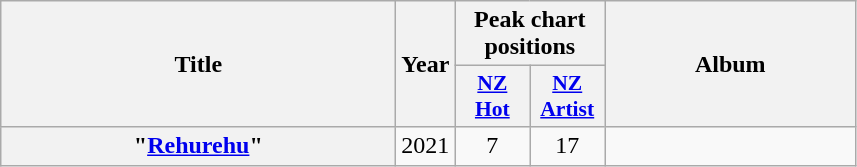<table class="wikitable plainrowheaders" style="text-align:center;">
<tr>
<th scope="col" rowspan="2" style="width:16em;">Title</th>
<th scope="col" rowspan="2" style="width:1em;">Year</th>
<th scope="col" colspan="2">Peak chart positions</th>
<th scope="col" rowspan="2" style="width:10em;">Album</th>
</tr>
<tr>
<th scope="col" style="width:3em;font-size:90%;"><a href='#'>NZ<br>Hot</a><br></th>
<th scope="col" style="width:3em;font-size:90%;"><a href='#'>NZ<br>Artist</a><br></th>
</tr>
<tr>
<th scope="row">"<a href='#'>Rehurehu</a>"</th>
<td>2021</td>
<td>7</td>
<td>17</td>
<td></td>
</tr>
</table>
